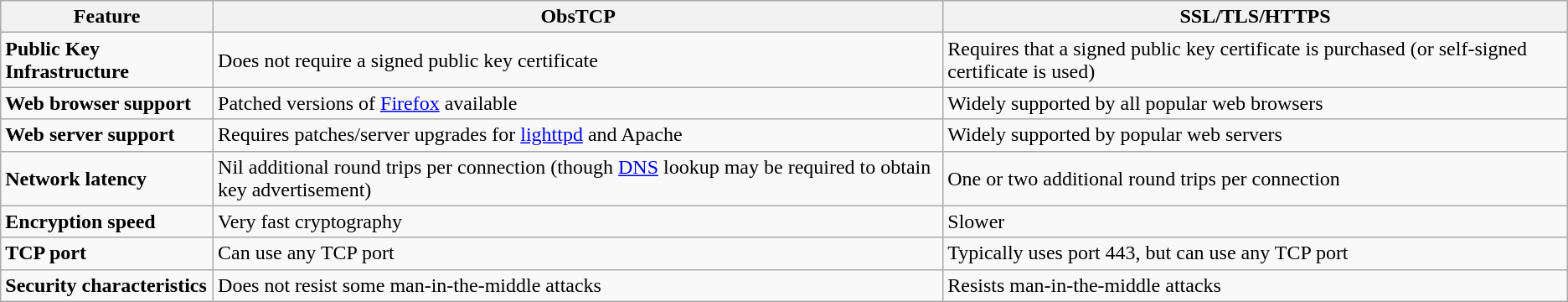<table class="wikitable" border="1">
<tr>
<th>Feature</th>
<th>ObsTCP</th>
<th>SSL/TLS/HTTPS</th>
</tr>
<tr>
<td><strong>Public Key Infrastructure</strong></td>
<td>Does not require a signed public key certificate</td>
<td>Requires that a signed public key certificate is purchased (or self-signed certificate is used)</td>
</tr>
<tr>
<td><strong>Web browser support</strong></td>
<td>Patched versions of <a href='#'>Firefox</a> available</td>
<td>Widely supported by all popular web browsers</td>
</tr>
<tr>
<td><strong>Web server support</strong></td>
<td>Requires patches/server upgrades for <a href='#'>lighttpd</a> and Apache</td>
<td>Widely supported by popular web servers</td>
</tr>
<tr>
<td><strong>Network latency</strong></td>
<td>Nil additional round trips per connection (though <a href='#'>DNS</a> lookup may be required to obtain key advertisement)</td>
<td>One or two additional round trips per connection</td>
</tr>
<tr>
<td><strong>Encryption speed</strong></td>
<td>Very fast cryptography</td>
<td>Slower</td>
</tr>
<tr>
<td><strong>TCP port</strong></td>
<td>Can use any TCP port</td>
<td>Typically uses port 443, but can use any TCP port</td>
</tr>
<tr>
<td><strong>Security characteristics</strong></td>
<td>Does not resist some man-in-the-middle attacks</td>
<td>Resists man-in-the-middle attacks</td>
</tr>
</table>
